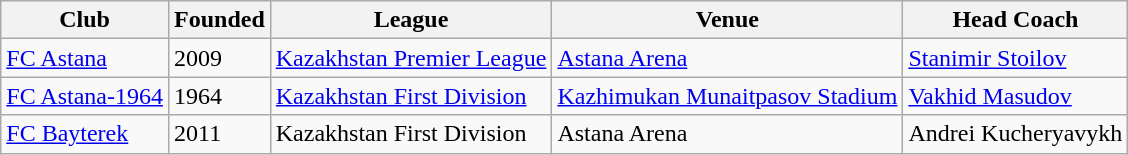<table class="wikitable">
<tr>
<th scope="col">Club</th>
<th scope="col">Founded</th>
<th scope="col">League</th>
<th scope="col">Venue</th>
<th scope="col">Head Coach</th>
</tr>
<tr>
<td><a href='#'>FC Astana</a></td>
<td>2009</td>
<td><a href='#'>Kazakhstan Premier League</a></td>
<td><a href='#'>Astana Arena</a></td>
<td><a href='#'>Stanimir Stoilov</a></td>
</tr>
<tr>
<td><a href='#'>FC Astana-1964</a></td>
<td>1964</td>
<td><a href='#'>Kazakhstan First Division</a></td>
<td><a href='#'>Kazhimukan Munaitpasov Stadium</a></td>
<td><a href='#'>Vakhid Masudov</a></td>
</tr>
<tr>
<td><a href='#'>FC Bayterek</a></td>
<td>2011</td>
<td>Kazakhstan First Division</td>
<td>Astana Arena</td>
<td>Andrei Kucheryavykh</td>
</tr>
</table>
